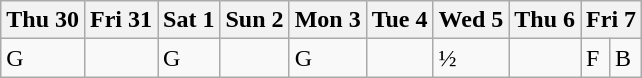<table class="wikitable olympic-schedule basketball">
<tr>
<th>Thu 30</th>
<th>Fri 31</th>
<th>Sat 1</th>
<th>Sun 2</th>
<th>Mon 3</th>
<th>Tue 4</th>
<th>Wed 5</th>
<th>Thu 6</th>
<th colspan="2">Fri 7</th>
</tr>
<tr>
<td class="team-group">G</td>
<td></td>
<td class="team-group">G</td>
<td></td>
<td class="team-group">G</td>
<td></td>
<td class="team-sf">½</td>
<td></td>
<td class="team-final">F</td>
<td class="team-bronze">B</td>
</tr>
</table>
